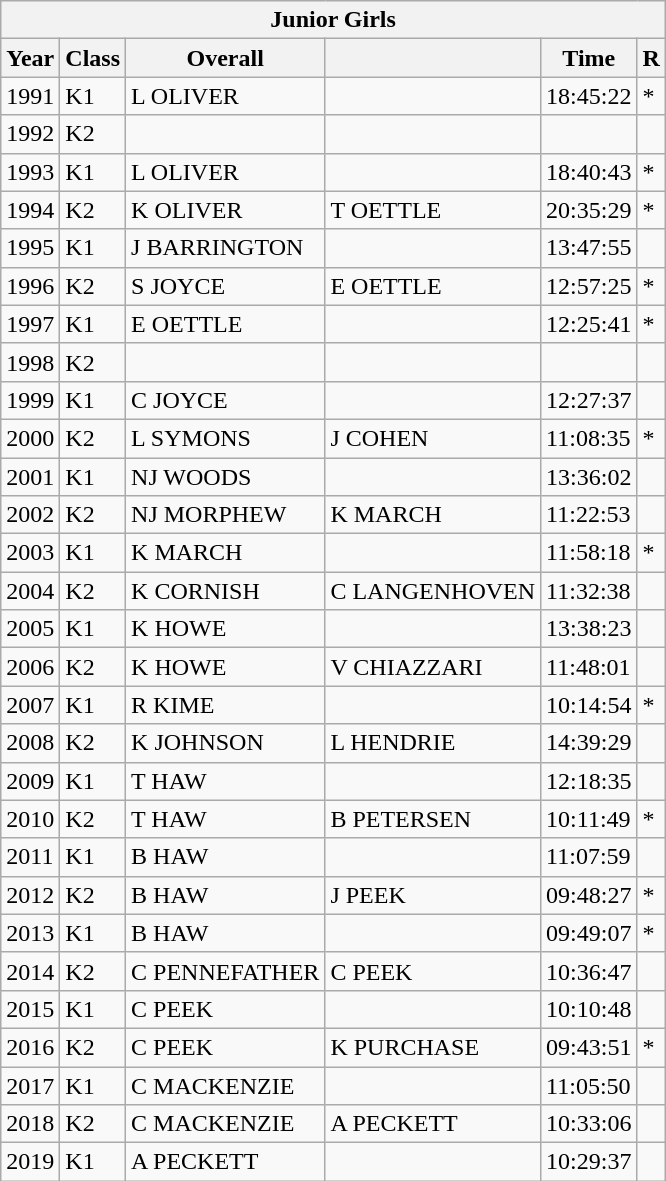<table class="wikitable">
<tr>
<th colspan="6">Junior  Girls</th>
</tr>
<tr>
<th>Year</th>
<th>Class</th>
<th>Overall</th>
<th></th>
<th>Time</th>
<th>R</th>
</tr>
<tr>
<td>1991</td>
<td>K1</td>
<td>L OLIVER</td>
<td></td>
<td>18:45:22</td>
<td>*</td>
</tr>
<tr>
<td>1992</td>
<td>K2</td>
<td></td>
<td></td>
<td></td>
<td></td>
</tr>
<tr>
<td>1993</td>
<td>K1</td>
<td>L OLIVER</td>
<td></td>
<td>18:40:43</td>
<td>*</td>
</tr>
<tr>
<td>1994</td>
<td>K2</td>
<td>K OLIVER</td>
<td>T OETTLE</td>
<td>20:35:29</td>
<td>*</td>
</tr>
<tr>
<td>1995</td>
<td>K1</td>
<td>J BARRINGTON</td>
<td></td>
<td>13:47:55</td>
<td></td>
</tr>
<tr>
<td>1996</td>
<td>K2</td>
<td>S JOYCE</td>
<td>E OETTLE</td>
<td>12:57:25</td>
<td>*</td>
</tr>
<tr>
<td>1997</td>
<td>K1</td>
<td>E OETTLE</td>
<td></td>
<td>12:25:41</td>
<td>*</td>
</tr>
<tr>
<td>1998</td>
<td>K2</td>
<td></td>
<td></td>
<td></td>
<td></td>
</tr>
<tr>
<td>1999</td>
<td>K1</td>
<td>C JOYCE</td>
<td></td>
<td>12:27:37</td>
<td></td>
</tr>
<tr>
<td>2000</td>
<td>K2</td>
<td>L SYMONS</td>
<td>J COHEN</td>
<td>11:08:35</td>
<td>*</td>
</tr>
<tr>
<td>2001</td>
<td>K1</td>
<td>NJ WOODS</td>
<td></td>
<td>13:36:02</td>
<td></td>
</tr>
<tr>
<td>2002</td>
<td>K2</td>
<td>NJ MORPHEW</td>
<td>K MARCH</td>
<td>11:22:53</td>
<td></td>
</tr>
<tr>
<td>2003</td>
<td>K1</td>
<td>K MARCH</td>
<td></td>
<td>11:58:18</td>
<td>*</td>
</tr>
<tr>
<td>2004</td>
<td>K2</td>
<td>K CORNISH</td>
<td>C LANGENHOVEN</td>
<td>11:32:38</td>
<td></td>
</tr>
<tr>
<td>2005</td>
<td>K1</td>
<td>K HOWE</td>
<td></td>
<td>13:38:23</td>
<td></td>
</tr>
<tr>
<td>2006</td>
<td>K2</td>
<td>K HOWE</td>
<td>V CHIAZZARI</td>
<td>11:48:01</td>
<td></td>
</tr>
<tr>
<td>2007</td>
<td>K1</td>
<td>R KIME</td>
<td></td>
<td>10:14:54</td>
<td>*</td>
</tr>
<tr>
<td>2008</td>
<td>K2</td>
<td>K JOHNSON</td>
<td>L HENDRIE</td>
<td>14:39:29</td>
<td></td>
</tr>
<tr>
<td>2009</td>
<td>K1</td>
<td>T HAW</td>
<td></td>
<td>12:18:35</td>
<td></td>
</tr>
<tr>
<td>2010</td>
<td>K2</td>
<td>T HAW</td>
<td>B PETERSEN</td>
<td>10:11:49</td>
<td>*</td>
</tr>
<tr>
<td>2011</td>
<td>K1</td>
<td>B HAW</td>
<td></td>
<td>11:07:59</td>
<td></td>
</tr>
<tr>
<td>2012</td>
<td>K2</td>
<td>B HAW</td>
<td>J PEEK</td>
<td>09:48:27</td>
<td>*</td>
</tr>
<tr>
<td>2013</td>
<td>K1</td>
<td>B HAW</td>
<td></td>
<td>09:49:07</td>
<td>*</td>
</tr>
<tr>
<td>2014</td>
<td>K2</td>
<td>C PENNEFATHER</td>
<td>C PEEK</td>
<td>10:36:47</td>
<td></td>
</tr>
<tr>
<td>2015</td>
<td>K1</td>
<td>C PEEK</td>
<td></td>
<td>10:10:48</td>
<td></td>
</tr>
<tr>
<td>2016</td>
<td>K2</td>
<td>C PEEK</td>
<td>K PURCHASE</td>
<td>09:43:51</td>
<td>*</td>
</tr>
<tr>
<td>2017</td>
<td>K1</td>
<td>C MACKENZIE</td>
<td></td>
<td>11:05:50</td>
<td></td>
</tr>
<tr>
<td>2018</td>
<td>K2</td>
<td>C MACKENZIE</td>
<td>A PECKETT</td>
<td>10:33:06</td>
<td></td>
</tr>
<tr>
<td>2019</td>
<td>K1</td>
<td>A PECKETT</td>
<td></td>
<td>10:29:37</td>
<td></td>
</tr>
</table>
